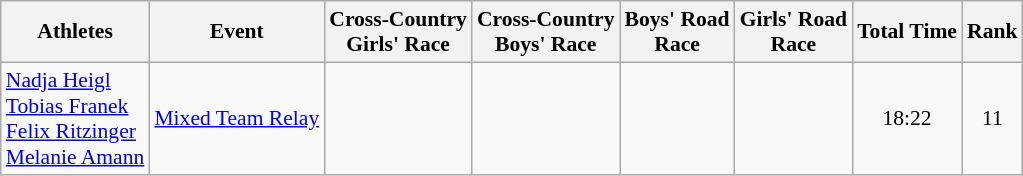<table class="wikitable" style="font-size:90%;">
<tr>
<th>Athletes</th>
<th>Event</th>
<th>Cross-Country<br>Girls' Race</th>
<th>Cross-Country<br>Boys' Race</th>
<th>Boys' Road<br>Race</th>
<th>Girls' Road<br>Race</th>
<th>Total Time</th>
<th>Rank</th>
</tr>
<tr align=center>
<td align=left><a href='#'>Nadja Heigl</a><br><a href='#'>Tobias Franek</a><br><a href='#'>Felix Ritzinger</a><br><a href='#'>Melanie Amann</a></td>
<td align=left><a href='#'>Mixed Team Relay</a></td>
<td></td>
<td></td>
<td></td>
<td></td>
<td>18:22</td>
<td>11</td>
</tr>
</table>
